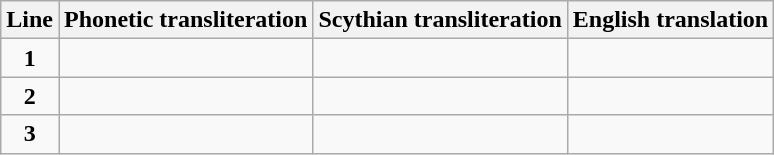<table class ="wikitable" style="text-align:center">
<tr>
<th>Line</th>
<th>Phonetic transliteration</th>
<th>Scythian transliteration</th>
<th>English translation</th>
</tr>
<tr>
<td><strong>1</strong></td>
<td></td>
<td></td>
<td></td>
</tr>
<tr>
<td><strong>2</strong></td>
<td></td>
<td></td>
<td></td>
</tr>
<tr>
<td><strong>3</strong></td>
<td></td>
<td></td>
<td></td>
</tr>
</table>
